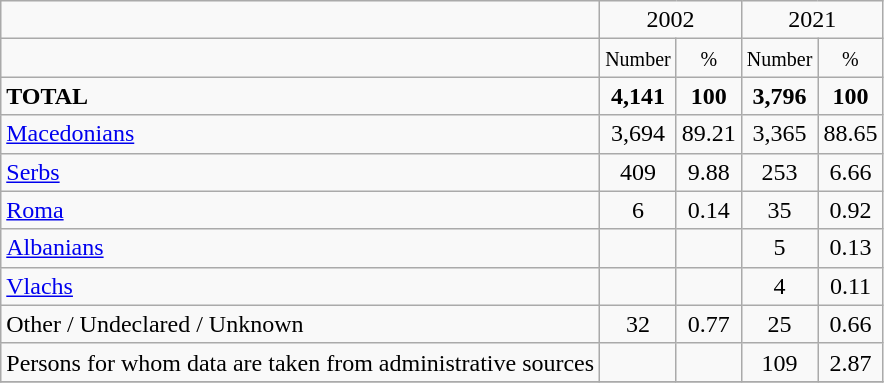<table class="wikitable">
<tr>
<td></td>
<td colspan="2" align="center">2002</td>
<td colspan="2" align="center">2021</td>
</tr>
<tr>
<td></td>
<td align="center"><small>Number</small></td>
<td align="center"><small>%</small></td>
<td align="center"><small>Number</small></td>
<td align="center"><small>%</small></td>
</tr>
<tr>
<td><strong>TOTAL</strong></td>
<td align="center"><strong>4,141</strong></td>
<td align="center"><strong>100</strong></td>
<td align="center"><strong>3,796</strong></td>
<td align="center"><strong>100</strong></td>
</tr>
<tr>
<td><a href='#'>Macedonians</a></td>
<td align="center">3,694</td>
<td align="center">89.21</td>
<td align="center">3,365</td>
<td align="center">88.65</td>
</tr>
<tr>
<td><a href='#'>Serbs</a></td>
<td align="center">409</td>
<td align="center">9.88</td>
<td align="center">253</td>
<td align="center">6.66</td>
</tr>
<tr>
<td><a href='#'>Roma</a></td>
<td align="center">6</td>
<td align="center">0.14</td>
<td align="center">35</td>
<td align="center">0.92</td>
</tr>
<tr>
<td><a href='#'>Albanians</a></td>
<td align="center"></td>
<td align="center"></td>
<td align="center">5</td>
<td align="center">0.13</td>
</tr>
<tr>
<td><a href='#'>Vlachs</a></td>
<td align="center"></td>
<td align="center"></td>
<td align="center">4</td>
<td align="center">0.11</td>
</tr>
<tr>
<td>Other / Undeclared / Unknown</td>
<td align="center">32</td>
<td align="center">0.77</td>
<td align="center">25</td>
<td align="center">0.66</td>
</tr>
<tr>
<td>Persons for whom data are taken from administrative sources</td>
<td align="center"></td>
<td align="center"></td>
<td align="center">109</td>
<td align="center">2.87</td>
</tr>
<tr>
</tr>
</table>
